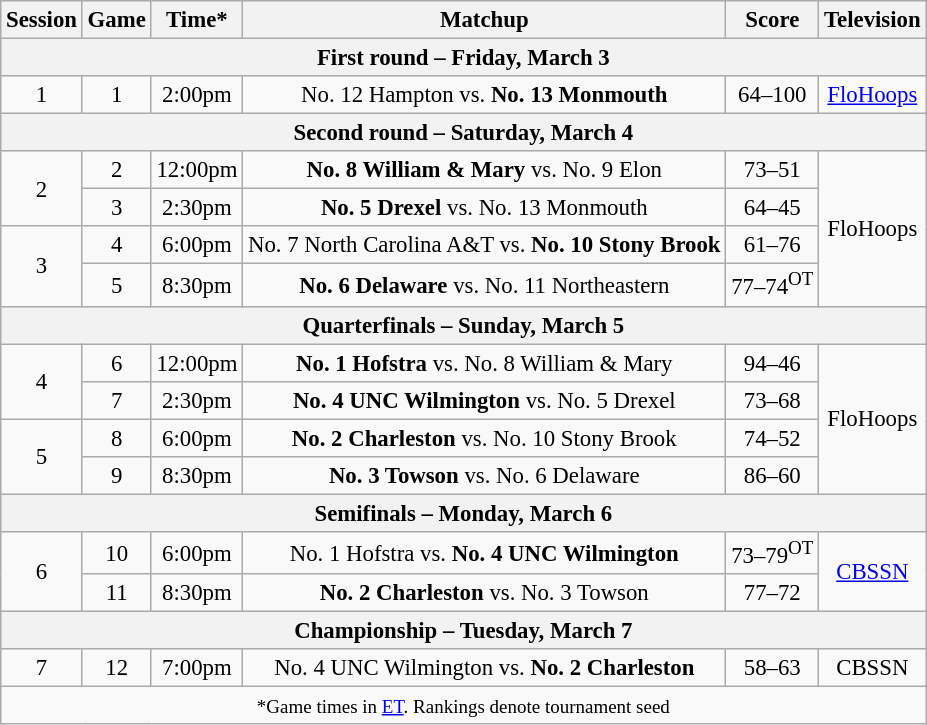<table class="wikitable" style="font-size: 95%;text-align:center">
<tr>
<th>Session</th>
<th>Game</th>
<th>Time*</th>
<th>Matchup</th>
<th>Score</th>
<th>Television</th>
</tr>
<tr>
<th colspan=6>First round – Friday, March 3</th>
</tr>
<tr>
<td>1</td>
<td>1</td>
<td>2:00pm</td>
<td>No. 12 Hampton vs. <strong>No. 13 Monmouth</strong></td>
<td>64–100</td>
<td><a href='#'>FloHoops</a></td>
</tr>
<tr>
<th colspan=6>Second round – Saturday, March 4</th>
</tr>
<tr>
<td rowspan=2>2</td>
<td>2</td>
<td>12:00pm</td>
<td><strong>No. 8 William & Mary</strong> vs. No. 9 Elon</td>
<td>73–51</td>
<td rowspan=4>FloHoops</td>
</tr>
<tr>
<td>3</td>
<td>2:30pm</td>
<td><strong>No. 5 Drexel</strong> vs. No. 13 Monmouth</td>
<td>64–45</td>
</tr>
<tr>
<td rowspan=2>3</td>
<td>4</td>
<td>6:00pm</td>
<td>No. 7 North Carolina A&T vs. <strong>No. 10 Stony Brook</strong></td>
<td>61–76</td>
</tr>
<tr>
<td>5</td>
<td>8:30pm</td>
<td><strong>No. 6 Delaware</strong> vs. No. 11 Northeastern</td>
<td>77–74<sup>OT</sup></td>
</tr>
<tr>
<th colspan=6>Quarterfinals – Sunday, March 5</th>
</tr>
<tr>
<td rowspan=2>4</td>
<td>6</td>
<td>12:00pm</td>
<td><strong>No. 1 Hofstra</strong> vs. No. 8 William & Mary</td>
<td>94–46</td>
<td rowspan=4>FloHoops</td>
</tr>
<tr>
<td>7</td>
<td>2:30pm</td>
<td><strong>No. 4 UNC Wilmington</strong> vs. No. 5 Drexel</td>
<td>73–68</td>
</tr>
<tr>
<td rowspan=2>5</td>
<td>8</td>
<td>6:00pm</td>
<td><strong>No. 2 Charleston</strong> vs. No. 10 Stony Brook</td>
<td>74–52</td>
</tr>
<tr>
<td>9</td>
<td>8:30pm</td>
<td><strong>No. 3 Towson</strong> vs. No. 6 Delaware</td>
<td>86–60</td>
</tr>
<tr>
<th colspan=6>Semifinals – Monday, March 6</th>
</tr>
<tr>
<td rowspan=2>6</td>
<td>10</td>
<td>6:00pm</td>
<td>No. 1 Hofstra vs. <strong>No. 4 UNC Wilmington</strong></td>
<td>73–79<sup>OT</sup></td>
<td rowspan=2><a href='#'>CBSSN</a></td>
</tr>
<tr>
<td>11</td>
<td>8:30pm</td>
<td><strong>No. 2 Charleston</strong> vs. No. 3 Towson</td>
<td>77–72</td>
</tr>
<tr>
<th colspan=6>Championship – Tuesday, March 7</th>
</tr>
<tr>
<td>7</td>
<td>12</td>
<td>7:00pm</td>
<td>No. 4 UNC Wilmington vs. <strong>No. 2 Charleston</strong></td>
<td>58–63</td>
<td>CBSSN</td>
</tr>
<tr>
<td colspan=6><small>*Game times in <a href='#'>ET</a>. Rankings denote tournament seed</small></td>
</tr>
</table>
